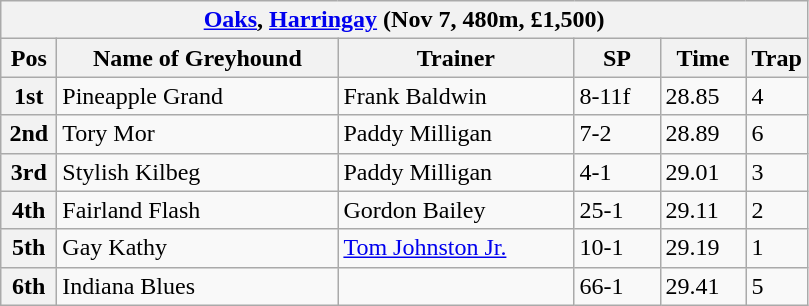<table class="wikitable">
<tr>
<th colspan="6"><a href='#'>Oaks</a>, <a href='#'>Harringay</a> (Nov 7, 480m, £1,500)</th>
</tr>
<tr>
<th width=30>Pos</th>
<th width=180>Name of Greyhound</th>
<th width=150>Trainer</th>
<th width=50>SP</th>
<th width=50>Time</th>
<th width=30>Trap</th>
</tr>
<tr>
<th>1st</th>
<td>Pineapple Grand</td>
<td>Frank Baldwin</td>
<td>8-11f</td>
<td>28.85</td>
<td>4</td>
</tr>
<tr>
<th>2nd</th>
<td>Tory Mor</td>
<td>Paddy Milligan</td>
<td>7-2</td>
<td>28.89</td>
<td>6</td>
</tr>
<tr>
<th>3rd</th>
<td>Stylish Kilbeg</td>
<td>Paddy Milligan</td>
<td>4-1</td>
<td>29.01</td>
<td>3</td>
</tr>
<tr>
<th>4th</th>
<td>Fairland Flash</td>
<td>Gordon Bailey</td>
<td>25-1</td>
<td>29.11</td>
<td>2</td>
</tr>
<tr>
<th>5th</th>
<td>Gay Kathy</td>
<td><a href='#'>Tom Johnston Jr.</a></td>
<td>10-1</td>
<td>29.19</td>
<td>1</td>
</tr>
<tr>
<th>6th</th>
<td>Indiana Blues</td>
<td></td>
<td>66-1</td>
<td>29.41</td>
<td>5</td>
</tr>
</table>
